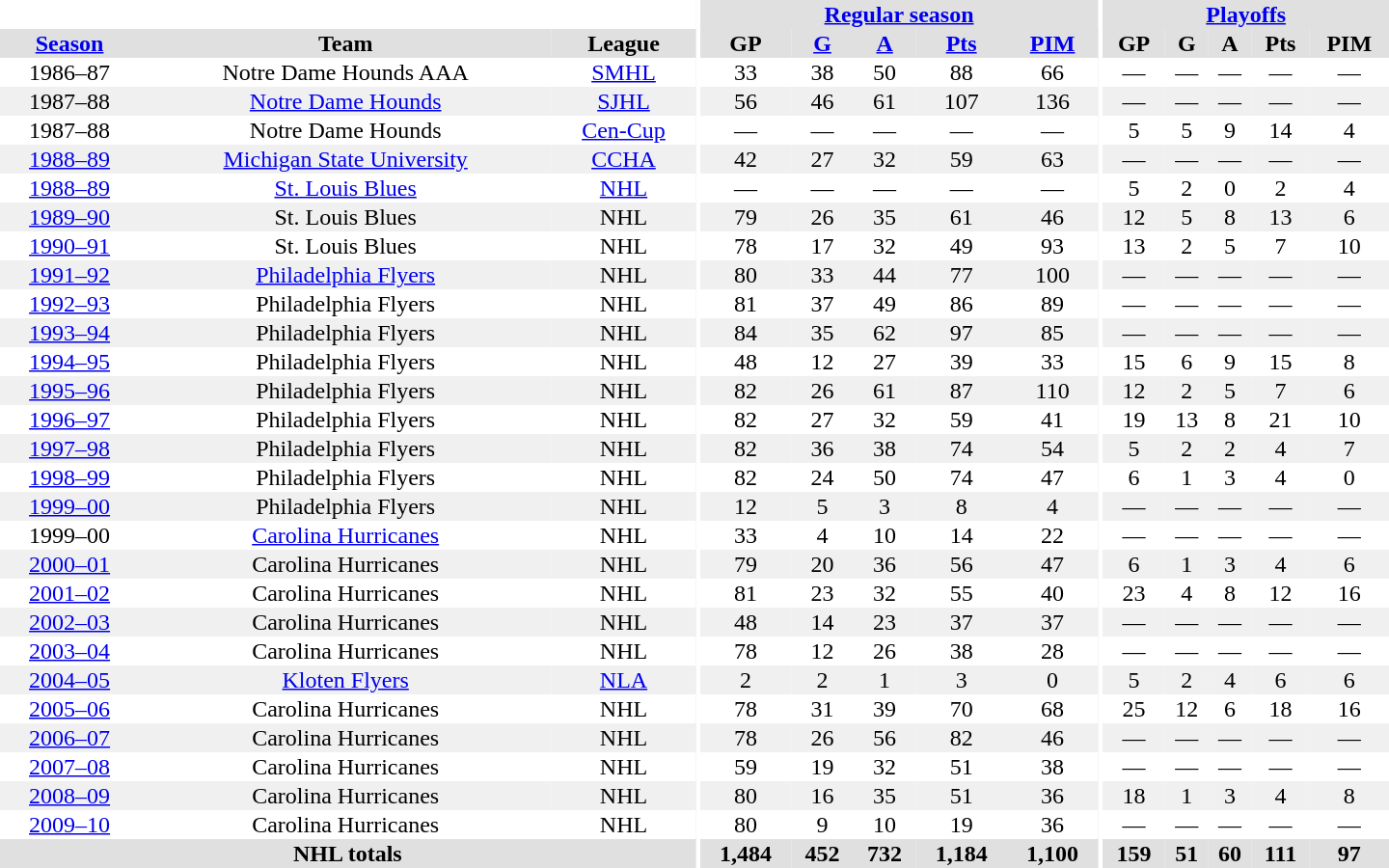<table border="0" cellpadding="1" cellspacing="0" style="text-align:center; width:60em;">
<tr bgcolor="#e0e0e0">
<th colspan="3" bgcolor="#ffffff"></th>
<th rowspan="100" bgcolor="#ffffff"></th>
<th colspan="5"><a href='#'>Regular season</a></th>
<th rowspan="100" bgcolor="#ffffff"></th>
<th colspan="5"><a href='#'>Playoffs</a></th>
</tr>
<tr bgcolor="#e0e0e0">
<th><a href='#'>Season</a></th>
<th>Team</th>
<th>League</th>
<th>GP</th>
<th><a href='#'>G</a></th>
<th><a href='#'>A</a></th>
<th><a href='#'>Pts</a></th>
<th><a href='#'>PIM</a></th>
<th>GP</th>
<th>G</th>
<th>A</th>
<th>Pts</th>
<th>PIM</th>
</tr>
<tr>
<td>1986–87</td>
<td>Notre Dame Hounds AAA</td>
<td><a href='#'>SMHL</a></td>
<td>33</td>
<td>38</td>
<td>50</td>
<td>88</td>
<td>66</td>
<td>—</td>
<td>—</td>
<td>—</td>
<td>—</td>
<td>—</td>
</tr>
<tr bgcolor="#f0f0f0">
<td>1987–88</td>
<td><a href='#'>Notre Dame Hounds</a></td>
<td><a href='#'>SJHL</a></td>
<td>56</td>
<td>46</td>
<td>61</td>
<td>107</td>
<td>136</td>
<td>—</td>
<td>—</td>
<td>—</td>
<td>—</td>
<td>—</td>
</tr>
<tr>
<td>1987–88</td>
<td>Notre Dame Hounds</td>
<td><a href='#'>Cen-Cup</a></td>
<td>—</td>
<td>—</td>
<td>—</td>
<td>—</td>
<td>—</td>
<td>5</td>
<td>5</td>
<td>9</td>
<td>14</td>
<td>4</td>
</tr>
<tr bgcolor="#f0f0f0">
<td><a href='#'>1988–89</a></td>
<td><a href='#'>Michigan State University</a></td>
<td><a href='#'>CCHA</a></td>
<td>42</td>
<td>27</td>
<td>32</td>
<td>59</td>
<td>63</td>
<td>—</td>
<td>—</td>
<td>—</td>
<td>—</td>
<td>—</td>
</tr>
<tr>
<td><a href='#'>1988–89</a></td>
<td><a href='#'>St. Louis Blues</a></td>
<td><a href='#'>NHL</a></td>
<td>—</td>
<td>—</td>
<td>—</td>
<td>—</td>
<td>—</td>
<td>5</td>
<td>2</td>
<td>0</td>
<td>2</td>
<td>4</td>
</tr>
<tr bgcolor="#f0f0f0">
<td><a href='#'>1989–90</a></td>
<td>St. Louis Blues</td>
<td>NHL</td>
<td>79</td>
<td>26</td>
<td>35</td>
<td>61</td>
<td>46</td>
<td>12</td>
<td>5</td>
<td>8</td>
<td>13</td>
<td>6</td>
</tr>
<tr>
<td><a href='#'>1990–91</a></td>
<td>St. Louis Blues</td>
<td>NHL</td>
<td>78</td>
<td>17</td>
<td>32</td>
<td>49</td>
<td>93</td>
<td>13</td>
<td>2</td>
<td>5</td>
<td>7</td>
<td>10</td>
</tr>
<tr bgcolor="#f0f0f0">
<td><a href='#'>1991–92</a></td>
<td><a href='#'>Philadelphia Flyers</a></td>
<td>NHL</td>
<td>80</td>
<td>33</td>
<td>44</td>
<td>77</td>
<td>100</td>
<td>—</td>
<td>—</td>
<td>—</td>
<td>—</td>
<td>—</td>
</tr>
<tr>
<td><a href='#'>1992–93</a></td>
<td>Philadelphia Flyers</td>
<td>NHL</td>
<td>81</td>
<td>37</td>
<td>49</td>
<td>86</td>
<td>89</td>
<td>—</td>
<td>—</td>
<td>—</td>
<td>—</td>
<td>—</td>
</tr>
<tr bgcolor="#f0f0f0">
<td><a href='#'>1993–94</a></td>
<td>Philadelphia Flyers</td>
<td>NHL</td>
<td>84</td>
<td>35</td>
<td>62</td>
<td>97</td>
<td>85</td>
<td>—</td>
<td>—</td>
<td>—</td>
<td>—</td>
<td>—</td>
</tr>
<tr>
<td><a href='#'>1994–95</a></td>
<td>Philadelphia Flyers</td>
<td>NHL</td>
<td>48</td>
<td>12</td>
<td>27</td>
<td>39</td>
<td>33</td>
<td>15</td>
<td>6</td>
<td>9</td>
<td>15</td>
<td>8</td>
</tr>
<tr bgcolor="#f0f0f0">
<td><a href='#'>1995–96</a></td>
<td>Philadelphia Flyers</td>
<td>NHL</td>
<td>82</td>
<td>26</td>
<td>61</td>
<td>87</td>
<td>110</td>
<td>12</td>
<td>2</td>
<td>5</td>
<td>7</td>
<td>6</td>
</tr>
<tr>
<td><a href='#'>1996–97</a></td>
<td>Philadelphia Flyers</td>
<td>NHL</td>
<td>82</td>
<td>27</td>
<td>32</td>
<td>59</td>
<td>41</td>
<td>19</td>
<td>13</td>
<td>8</td>
<td>21</td>
<td>10</td>
</tr>
<tr bgcolor="#f0f0f0">
<td><a href='#'>1997–98</a></td>
<td>Philadelphia Flyers</td>
<td>NHL</td>
<td>82</td>
<td>36</td>
<td>38</td>
<td>74</td>
<td>54</td>
<td>5</td>
<td>2</td>
<td>2</td>
<td>4</td>
<td>7</td>
</tr>
<tr>
<td><a href='#'>1998–99</a></td>
<td>Philadelphia Flyers</td>
<td>NHL</td>
<td>82</td>
<td>24</td>
<td>50</td>
<td>74</td>
<td>47</td>
<td>6</td>
<td>1</td>
<td>3</td>
<td>4</td>
<td>0</td>
</tr>
<tr bgcolor="#f0f0f0">
<td><a href='#'>1999–00</a></td>
<td>Philadelphia Flyers</td>
<td>NHL</td>
<td>12</td>
<td>5</td>
<td>3</td>
<td>8</td>
<td>4</td>
<td>—</td>
<td>—</td>
<td>—</td>
<td>—</td>
<td>—</td>
</tr>
<tr>
<td>1999–00</td>
<td><a href='#'>Carolina Hurricanes</a></td>
<td>NHL</td>
<td>33</td>
<td>4</td>
<td>10</td>
<td>14</td>
<td>22</td>
<td>—</td>
<td>—</td>
<td>—</td>
<td>—</td>
<td>—</td>
</tr>
<tr bgcolor="#f0f0f0">
<td><a href='#'>2000–01</a></td>
<td>Carolina Hurricanes</td>
<td>NHL</td>
<td>79</td>
<td>20</td>
<td>36</td>
<td>56</td>
<td>47</td>
<td>6</td>
<td>1</td>
<td>3</td>
<td>4</td>
<td>6</td>
</tr>
<tr>
<td><a href='#'>2001–02</a></td>
<td>Carolina Hurricanes</td>
<td>NHL</td>
<td>81</td>
<td>23</td>
<td>32</td>
<td>55</td>
<td>40</td>
<td>23</td>
<td>4</td>
<td>8</td>
<td>12</td>
<td>16</td>
</tr>
<tr bgcolor="#f0f0f0">
<td><a href='#'>2002–03</a></td>
<td>Carolina Hurricanes</td>
<td>NHL</td>
<td>48</td>
<td>14</td>
<td>23</td>
<td>37</td>
<td>37</td>
<td>—</td>
<td>—</td>
<td>—</td>
<td>—</td>
<td>—</td>
</tr>
<tr>
<td><a href='#'>2003–04</a></td>
<td>Carolina Hurricanes</td>
<td>NHL</td>
<td>78</td>
<td>12</td>
<td>26</td>
<td>38</td>
<td>28</td>
<td>—</td>
<td>—</td>
<td>—</td>
<td>—</td>
<td>—</td>
</tr>
<tr bgcolor="#f0f0f0">
<td><a href='#'>2004–05</a></td>
<td><a href='#'>Kloten Flyers</a></td>
<td><a href='#'>NLA</a></td>
<td>2</td>
<td>2</td>
<td>1</td>
<td>3</td>
<td>0</td>
<td>5</td>
<td>2</td>
<td>4</td>
<td>6</td>
<td>6</td>
</tr>
<tr>
<td><a href='#'>2005–06</a></td>
<td>Carolina Hurricanes</td>
<td>NHL</td>
<td>78</td>
<td>31</td>
<td>39</td>
<td>70</td>
<td>68</td>
<td>25</td>
<td>12</td>
<td>6</td>
<td>18</td>
<td>16</td>
</tr>
<tr bgcolor="#f0f0f0">
<td><a href='#'>2006–07</a></td>
<td>Carolina Hurricanes</td>
<td>NHL</td>
<td>78</td>
<td>26</td>
<td>56</td>
<td>82</td>
<td>46</td>
<td>—</td>
<td>—</td>
<td>—</td>
<td>—</td>
<td>—</td>
</tr>
<tr>
<td><a href='#'>2007–08</a></td>
<td>Carolina Hurricanes</td>
<td>NHL</td>
<td>59</td>
<td>19</td>
<td>32</td>
<td>51</td>
<td>38</td>
<td>—</td>
<td>—</td>
<td>—</td>
<td>—</td>
<td>—</td>
</tr>
<tr bgcolor="#f0f0f0">
<td><a href='#'>2008–09</a></td>
<td>Carolina Hurricanes</td>
<td>NHL</td>
<td>80</td>
<td>16</td>
<td>35</td>
<td>51</td>
<td>36</td>
<td>18</td>
<td>1</td>
<td>3</td>
<td>4</td>
<td>8</td>
</tr>
<tr>
<td><a href='#'>2009–10</a></td>
<td>Carolina Hurricanes</td>
<td>NHL</td>
<td>80</td>
<td>9</td>
<td>10</td>
<td>19</td>
<td>36</td>
<td>—</td>
<td>—</td>
<td>—</td>
<td>—</td>
<td>—</td>
</tr>
<tr bgcolor="#e0e0e0">
<th colspan="3">NHL totals</th>
<th>1,484</th>
<th>452</th>
<th>732</th>
<th>1,184</th>
<th>1,100</th>
<th>159</th>
<th>51</th>
<th>60</th>
<th>111</th>
<th>97</th>
</tr>
</table>
